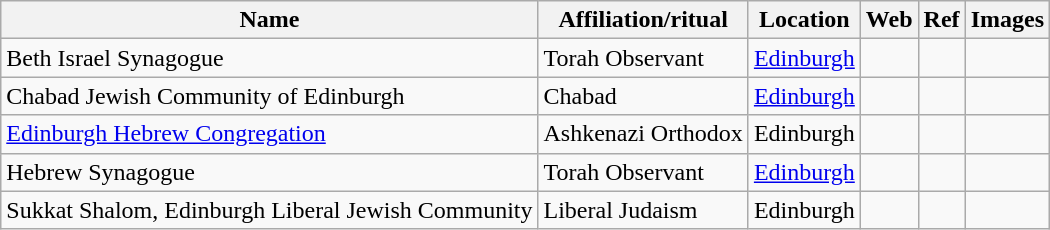<table class="wikitable sortable">
<tr>
<th>Name</th>
<th>Affiliation/ritual</th>
<th>Location</th>
<th>Web</th>
<th>Ref</th>
<th>Images</th>
</tr>
<tr>
<td>Beth Israel Synagogue</td>
<td>Torah Observant</td>
<td><a href='#'>Edinburgh</a></td>
<td></td>
<td></td>
<td></td>
</tr>
<tr>
<td>Chabad Jewish Community of Edinburgh</td>
<td>Chabad</td>
<td><a href='#'>Edinburgh</a></td>
<td></td>
<td></td>
<td></td>
</tr>
<tr>
<td><a href='#'>Edinburgh Hebrew Congregation</a></td>
<td>Ashkenazi Orthodox</td>
<td>Edinburgh</td>
<td></td>
<td></td>
<td></td>
</tr>
<tr>
<td>Hebrew Synagogue</td>
<td>Torah Observant</td>
<td><a href='#'>Edinburgh</a></td>
<td></td>
<td></td>
<td></td>
</tr>
<tr>
<td>Sukkat Shalom, Edinburgh Liberal Jewish Community</td>
<td>Liberal Judaism</td>
<td>Edinburgh</td>
<td></td>
<td></td>
</tr>
</table>
